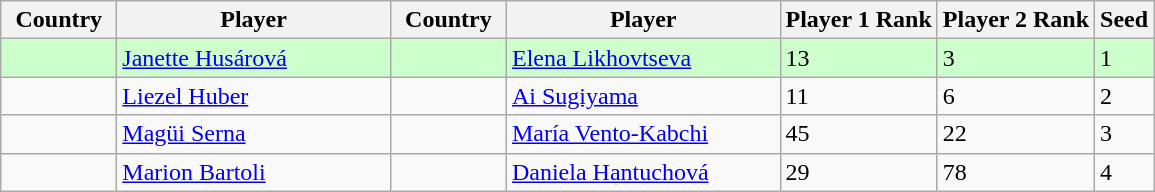<table class="sortable wikitable">
<tr>
<th width="70">Country</th>
<th width="175">Player</th>
<th width="70">Country</th>
<th width="175">Player</th>
<th>Player 1 Rank</th>
<th>Player 2 Rank</th>
<th>Seed</th>
</tr>
<tr style="background:#cfc;">
<td></td>
<td><a href='#'>Janette Husárová</a></td>
<td></td>
<td><a href='#'>Elena Likhovtseva</a></td>
<td>13</td>
<td>3</td>
<td>1</td>
</tr>
<tr>
<td></td>
<td><a href='#'>Liezel Huber</a></td>
<td></td>
<td><a href='#'>Ai Sugiyama</a></td>
<td>11</td>
<td>6</td>
<td>2</td>
</tr>
<tr>
<td></td>
<td><a href='#'>Magüi Serna</a></td>
<td></td>
<td><a href='#'>María Vento-Kabchi</a></td>
<td>45</td>
<td>22</td>
<td>3</td>
</tr>
<tr>
<td></td>
<td><a href='#'>Marion Bartoli</a></td>
<td></td>
<td><a href='#'>Daniela Hantuchová</a></td>
<td>29</td>
<td>78</td>
<td>4</td>
</tr>
</table>
